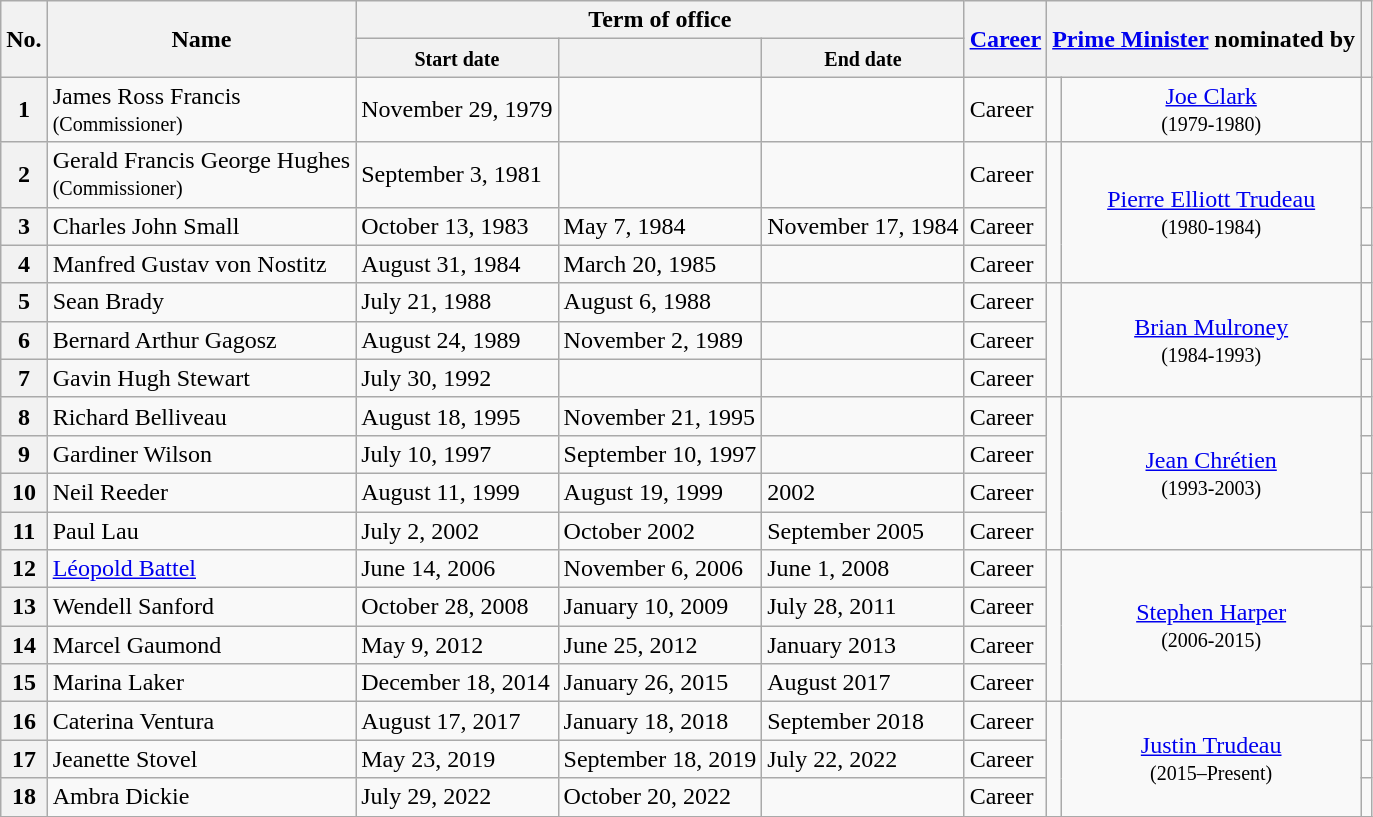<table class="wikitable">
<tr>
<th rowspan="2">No.</th>
<th rowspan="2">Name</th>
<th colspan="3">Term of office</th>
<th rowspan="2"><a href='#'>Career</a></th>
<th rowspan="2"; colspan="2"><a href='#'>Prime Minister</a> nominated by</th>
<th rowspan="2"></th>
</tr>
<tr>
<th><small>Start date</small></th>
<th><small><a href='#'></a></small></th>
<th><small>End date</small></th>
</tr>
<tr>
<th>1</th>
<td>James Ross Francis<br><small>(Commissioner)</small></td>
<td>November 29, 1979</td>
<td></td>
<td></td>
<td>Career</td>
<td></td>
<td style=text-align:center><a href='#'>Joe Clark</a><br><small>(1979-1980)</small></td>
<td></td>
</tr>
<tr>
<th>2</th>
<td>Gerald Francis George Hughes<br><small>(Commissioner)</small></td>
<td>September 3, 1981</td>
<td></td>
<td></td>
<td>Career</td>
<td rowspan="3"></td>
<td rowspan="3"style=text-align:center><a href='#'>Pierre Elliott Trudeau</a><br><small>(1980-1984)</small></td>
<td></td>
</tr>
<tr>
<th>3</th>
<td>Charles John Small</td>
<td>October 13, 1983</td>
<td>May 7, 1984</td>
<td>November 17, 1984</td>
<td>Career</td>
<td></td>
</tr>
<tr>
<th>4</th>
<td>Manfred Gustav von Nostitz</td>
<td>August 31, 1984</td>
<td>March 20, 1985</td>
<td></td>
<td>Career</td>
<td></td>
</tr>
<tr>
<th>5</th>
<td>Sean Brady</td>
<td>July 21, 1988</td>
<td>August 6, 1988</td>
<td></td>
<td>Career</td>
<td rowspan="3"></td>
<td rowspan="3"style=text-align:center><a href='#'>Brian Mulroney</a><br><small>(1984-1993)</small></td>
<td></td>
</tr>
<tr>
<th>6</th>
<td>Bernard Arthur Gagosz</td>
<td>August 24, 1989</td>
<td>November 2, 1989</td>
<td></td>
<td>Career</td>
<td></td>
</tr>
<tr>
<th>7</th>
<td>Gavin Hugh Stewart</td>
<td>July 30, 1992</td>
<td></td>
<td></td>
<td>Career</td>
<td></td>
</tr>
<tr>
<th>8</th>
<td>Richard Belliveau</td>
<td>August 18, 1995</td>
<td>November 21, 1995</td>
<td></td>
<td>Career</td>
<td rowspan="4"></td>
<td rowspan="4"style=text-align:center><a href='#'>Jean Chrétien</a><br><small>(1993-2003)</small></td>
<td></td>
</tr>
<tr>
<th>9</th>
<td>Gardiner Wilson</td>
<td>July 10, 1997</td>
<td>September 10, 1997</td>
<td></td>
<td>Career</td>
<td></td>
</tr>
<tr>
<th>10</th>
<td>Neil Reeder</td>
<td>August 11, 1999</td>
<td>August 19, 1999</td>
<td>2002</td>
<td>Career</td>
<td></td>
</tr>
<tr>
<th>11</th>
<td>Paul Lau</td>
<td>July 2, 2002</td>
<td>October 2002</td>
<td>September 2005</td>
<td>Career</td>
<td></td>
</tr>
<tr>
<th>12</th>
<td><a href='#'>Léopold Battel</a></td>
<td>June 14, 2006</td>
<td>November 6, 2006</td>
<td>June 1, 2008</td>
<td>Career</td>
<td rowspan="4"></td>
<td rowspan="4"style=text-align:center><a href='#'>Stephen Harper</a><br><small>(2006-2015)</small></td>
<td></td>
</tr>
<tr>
<th>13</th>
<td>Wendell Sanford</td>
<td>October 28, 2008</td>
<td>January 10, 2009</td>
<td>July 28, 2011</td>
<td>Career</td>
<td></td>
</tr>
<tr>
<th>14</th>
<td>Marcel Gaumond</td>
<td>May 9, 2012</td>
<td>June 25, 2012</td>
<td>January 2013</td>
<td>Career</td>
<td></td>
</tr>
<tr>
<th>15</th>
<td>Marina Laker</td>
<td>December 18, 2014</td>
<td>January 26, 2015</td>
<td>August 2017</td>
<td>Career</td>
<td></td>
</tr>
<tr>
<th>16</th>
<td>Caterina Ventura</td>
<td>August 17, 2017</td>
<td>January 18, 2018</td>
<td>September 2018</td>
<td>Career</td>
<td rowspan="3"></td>
<td rowspan="3"style=text-align:center><a href='#'>Justin Trudeau</a><br><small>(2015–Present)</small></td>
<td></td>
</tr>
<tr>
<th>17</th>
<td>Jeanette Stovel</td>
<td>May 23, 2019</td>
<td>September 18, 2019</td>
<td>July 22, 2022</td>
<td>Career</td>
<td></td>
</tr>
<tr>
<th>18</th>
<td>Ambra Dickie</td>
<td>July 29, 2022</td>
<td>October 20, 2022</td>
<td></td>
<td>Career</td>
<td></td>
</tr>
<tr>
</tr>
</table>
